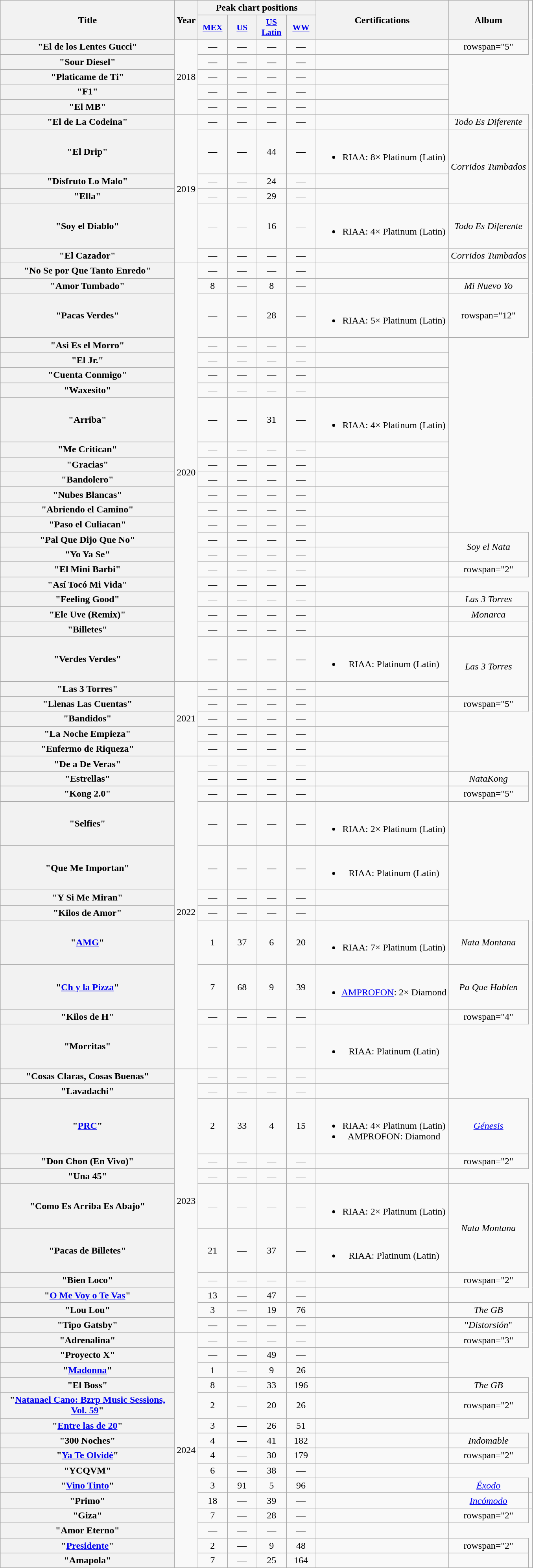<table class="wikitable plainrowheaders" style="text-align:center;">
<tr>
<th scope="col" rowspan="2" style="width:18em;">Title</th>
<th scope="col" rowspan="2" style="width:1em;">Year</th>
<th scope="col" colspan="4">Peak chart positions</th>
<th scope="col" rowspan="2">Certifications</th>
<th scope="col" rowspan="2">Album</th>
</tr>
<tr>
<th scope="col" style="width:3em;font-size:90%;"><a href='#'>MEX</a><br></th>
<th scope="col" style="width:3em;font-size:90%;"><a href='#'>US</a><br></th>
<th scope="col" style="width:3em;font-size:90%;"><a href='#'>US<br>Latin</a><br></th>
<th scope="col" style="width:3em;font-size:90%;"><a href='#'>WW</a><br></th>
</tr>
<tr>
<th scope="row">"El de los Lentes Gucci"</th>
<td rowspan="5">2018</td>
<td>—</td>
<td>—</td>
<td>—</td>
<td>—</td>
<td></td>
<td>rowspan="5" </td>
</tr>
<tr>
<th scope="row">"Sour Diesel"</th>
<td>—</td>
<td>—</td>
<td>—</td>
<td>—</td>
<td></td>
</tr>
<tr>
<th scope="row">"Platicame de Ti"</th>
<td>—</td>
<td>—</td>
<td>—</td>
<td>—</td>
<td></td>
</tr>
<tr>
<th scope="row">"F1"</th>
<td>—</td>
<td>—</td>
<td>—</td>
<td>—</td>
<td></td>
</tr>
<tr>
<th scope="row">"El MB"</th>
<td>—</td>
<td>—</td>
<td>—</td>
<td>—</td>
<td></td>
</tr>
<tr>
<th scope="row">"El de La Codeina"</th>
<td rowspan="6">2019</td>
<td>—</td>
<td>—</td>
<td>—</td>
<td>—</td>
<td></td>
<td><em>Todo Es Diferente</em></td>
</tr>
<tr>
<th scope="row">"El Drip"</th>
<td>—</td>
<td>—</td>
<td>44</td>
<td>—</td>
<td><br><ul><li>RIAA: 8× Platinum (Latin)</li></ul></td>
<td rowspan="3"><em>Corridos Tumbados</em></td>
</tr>
<tr>
<th scope="row">"Disfruto Lo Malo"<br></th>
<td>—</td>
<td>—</td>
<td>24</td>
<td>—</td>
<td></td>
</tr>
<tr>
<th scope="row">"Ella"<br></th>
<td>—</td>
<td>—</td>
<td>29</td>
<td>—</td>
<td></td>
</tr>
<tr>
<th scope="row">"Soy el Diablo"<br></th>
<td>—</td>
<td>—</td>
<td>16</td>
<td>—</td>
<td><br><ul><li>RIAA: 4× Platinum (Latin)</li></ul></td>
<td><em>Todo Es Diferente</em></td>
</tr>
<tr>
<th scope="row">"El Cazador"</th>
<td>—</td>
<td>—</td>
<td>—</td>
<td>—</td>
<td></td>
<td><em>Corridos Tumbados</em></td>
</tr>
<tr>
<th scope="row">"No Se por Que Tanto Enredo"</th>
<td rowspan="22">2020</td>
<td>—</td>
<td>—</td>
<td>—</td>
<td>—</td>
<td></td>
<td></td>
</tr>
<tr>
<th scope="row">"Amor Tumbado"<br></th>
<td>8</td>
<td>—</td>
<td>8</td>
<td>—</td>
<td></td>
<td><em>Mi Nuevo Yo</em></td>
</tr>
<tr>
<th scope="row">"Pacas Verdes"<br></th>
<td>—</td>
<td>—</td>
<td>28</td>
<td>—</td>
<td><br><ul><li>RIAA: 5× Platinum (Latin)</li></ul></td>
<td>rowspan="12" </td>
</tr>
<tr>
<th scope="row">"Asi Es el Morro"</th>
<td>—</td>
<td>—</td>
<td>—</td>
<td>—</td>
<td></td>
</tr>
<tr>
<th scope="row">"El Jr."</th>
<td>—</td>
<td>—</td>
<td>—</td>
<td>—</td>
<td></td>
</tr>
<tr>
<th scope="row">"Cuenta Conmigo"<br></th>
<td>—</td>
<td>—</td>
<td>—</td>
<td>—</td>
<td></td>
</tr>
<tr>
<th scope="row">"Waxesito"</th>
<td>—</td>
<td>—</td>
<td>—</td>
<td>—</td>
<td></td>
</tr>
<tr>
<th scope="row">"Arriba"</th>
<td>—</td>
<td>—</td>
<td>31</td>
<td>—</td>
<td><br><ul><li>RIAA: 4× Platinum (Latin)</li></ul></td>
</tr>
<tr>
<th scope="row">"Me Critican"</th>
<td>—</td>
<td>—</td>
<td>—</td>
<td>—</td>
<td></td>
</tr>
<tr>
<th scope="row">"Gracias"</th>
<td>—</td>
<td>—</td>
<td>—</td>
<td>—</td>
<td></td>
</tr>
<tr>
<th scope="row">"Bandolero"<br></th>
<td>—</td>
<td>—</td>
<td>—</td>
<td>—</td>
<td></td>
</tr>
<tr>
<th scope="row">"Nubes Blancas"</th>
<td>—</td>
<td>—</td>
<td>—</td>
<td>—</td>
<td></td>
</tr>
<tr>
<th scope="row">"Abriendo el Camino"</th>
<td>—</td>
<td>—</td>
<td>—</td>
<td>—</td>
<td></td>
</tr>
<tr>
<th scope="row">"Paso el Culiacan"<br></th>
<td>—</td>
<td>—</td>
<td>—</td>
<td>—</td>
<td></td>
</tr>
<tr>
<th scope="row">"Pal Que Dijo Que No"<br></th>
<td>—</td>
<td>—</td>
<td>—</td>
<td>—</td>
<td></td>
<td rowspan="2"><em>Soy el Nata</em></td>
</tr>
<tr>
<th scope="row">"Yo Ya Se"</th>
<td>—</td>
<td>—</td>
<td>—</td>
<td>—</td>
<td></td>
</tr>
<tr>
<th scope="row">"El Mini Barbi"</th>
<td>—</td>
<td>—</td>
<td>—</td>
<td>—</td>
<td></td>
<td>rowspan="2" </td>
</tr>
<tr>
<th scope="row">"Así Tocó Mi Vida"<br></th>
<td>—</td>
<td>—</td>
<td>—</td>
<td>—</td>
<td></td>
</tr>
<tr>
<th scope="row">"Feeling Good"<br></th>
<td>—</td>
<td>—</td>
<td>—</td>
<td>—</td>
<td></td>
<td><em>Las 3 Torres</em></td>
</tr>
<tr>
<th scope="row">"Ele Uve (Remix)"<br></th>
<td>—</td>
<td>—</td>
<td>—</td>
<td>—</td>
<td></td>
<td><em>Monarca</em></td>
</tr>
<tr>
<th scope="row">"Billetes"<br></th>
<td>—</td>
<td>—</td>
<td>—</td>
<td>—</td>
<td></td>
<td></td>
</tr>
<tr>
<th scope="row">"Verdes Verdes"<br></th>
<td>—</td>
<td>—</td>
<td>—</td>
<td>—</td>
<td><br><ul><li>RIAA: Platinum (Latin)</li></ul></td>
<td rowspan="2"><em>Las 3 Torres</em></td>
</tr>
<tr>
<th scope="row">"Las 3 Torres"<br></th>
<td rowspan="5">2021</td>
<td>—</td>
<td>—</td>
<td>—</td>
<td>—</td>
<td></td>
</tr>
<tr>
<th scope="row">"Llenas Las Cuentas"<br></th>
<td>—</td>
<td>—</td>
<td>—</td>
<td>—</td>
<td></td>
<td>rowspan="5" </td>
</tr>
<tr>
<th scope="row">"Bandidos"<br></th>
<td>—</td>
<td>—</td>
<td>—</td>
<td>—</td>
<td></td>
</tr>
<tr>
<th scope="row">"La Noche Empieza"<br></th>
<td>—</td>
<td>—</td>
<td>—</td>
<td>—</td>
<td></td>
</tr>
<tr>
<th scope="row">"Enfermo de Riqueza"<br></th>
<td>—</td>
<td>—</td>
<td>—</td>
<td>—</td>
<td></td>
</tr>
<tr>
<th scope="row">"De a De Veras"<br></th>
<td rowspan="11">2022</td>
<td>—</td>
<td>—</td>
<td>—</td>
<td>—</td>
<td></td>
</tr>
<tr>
<th scope="row">"Estrellas"</th>
<td>—</td>
<td>—</td>
<td>—</td>
<td>—</td>
<td></td>
<td><em>NataKong</em></td>
</tr>
<tr>
<th scope="row">"Kong 2.0"<br></th>
<td>—</td>
<td>—</td>
<td>—</td>
<td>—</td>
<td></td>
<td>rowspan="5" </td>
</tr>
<tr>
<th scope="row">"Selfies"</th>
<td>—</td>
<td>—</td>
<td>—</td>
<td>—</td>
<td><br><ul><li>RIAA: 2× Platinum (Latin)</li></ul></td>
</tr>
<tr>
<th scope="row">"Que Me Importan"<br></th>
<td>—</td>
<td>—</td>
<td>—</td>
<td>—</td>
<td><br><ul><li>RIAA: Platinum (Latin)</li></ul></td>
</tr>
<tr>
<th scope="row">"Y Si Me Miran"<br></th>
<td>—</td>
<td>—</td>
<td>—</td>
<td>—</td>
<td></td>
</tr>
<tr>
<th scope="row">"Kilos de Amor"<br></th>
<td>—</td>
<td>—</td>
<td>—</td>
<td>—</td>
<td></td>
</tr>
<tr>
<th scope="row">"<a href='#'>AMG</a>"<br></th>
<td>1</td>
<td>37</td>
<td>6</td>
<td>20</td>
<td><br><ul><li>RIAA: 7× Platinum (Latin)</li></ul></td>
<td><em>Nata Montana</em></td>
</tr>
<tr>
<th scope="row">"<a href='#'>Ch y la Pizza</a>"<br></th>
<td>7</td>
<td>68</td>
<td>9</td>
<td>39</td>
<td><br><ul><li><a href='#'>AMPROFON</a>: 2× Diamond</li></ul></td>
<td><em>Pa Que Hablen</em></td>
</tr>
<tr>
<th scope="row">"Kilos de H"<br></th>
<td>—</td>
<td>—</td>
<td>—</td>
<td>—</td>
<td></td>
<td>rowspan="4" </td>
</tr>
<tr>
<th scope="row">"Morritas"</th>
<td>—</td>
<td>—</td>
<td>—</td>
<td>—</td>
<td><br><ul><li>RIAA: Platinum (Latin)</li></ul></td>
</tr>
<tr>
<th scope="row">"Cosas Claras, Cosas Buenas"<br></th>
<td rowspan="11">2023</td>
<td>—</td>
<td>—</td>
<td>—</td>
<td>—</td>
<td></td>
</tr>
<tr>
<th scope="row">"Lavadachi"<br></th>
<td>—</td>
<td>—</td>
<td>—</td>
<td>—</td>
<td></td>
</tr>
<tr>
<th scope="row">"<a href='#'>PRC</a>"<br></th>
<td>2</td>
<td>33</td>
<td>4</td>
<td>15</td>
<td><br><ul><li>RIAA: 4× Platinum (Latin)</li><li>AMPROFON: Diamond</li></ul></td>
<td><em><a href='#'>Génesis</a></em></td>
</tr>
<tr>
<th scope="row">"Don Chon (En Vivo)"<br></th>
<td>—</td>
<td>—</td>
<td>—</td>
<td>—</td>
<td></td>
<td>rowspan="2" </td>
</tr>
<tr>
<th scope="row">"Una 45"<br></th>
<td>—</td>
<td>—</td>
<td>—</td>
<td>—</td>
<td></td>
</tr>
<tr>
<th scope="row">"Como Es Arriba Es Abajo"<br></th>
<td>—</td>
<td>—</td>
<td>—</td>
<td>—</td>
<td><br><ul><li>RIAA: 2× Platinum (Latin)</li></ul></td>
<td rowspan="2"><em>Nata Montana</em></td>
</tr>
<tr>
<th scope="row">"Pacas de Billetes"</th>
<td>21</td>
<td>—</td>
<td>37</td>
<td>—</td>
<td><br><ul><li>RIAA: Platinum (Latin)</li></ul></td>
</tr>
<tr>
<th scope="row">"Bien Loco"<br></th>
<td>—</td>
<td>—</td>
<td>—</td>
<td>—</td>
<td></td>
<td>rowspan="2" </td>
</tr>
<tr>
<th scope="row">"<a href='#'>O Me Voy o Te Vas</a>"</th>
<td>13</td>
<td>—</td>
<td>47</td>
<td>—</td>
<td></td>
</tr>
<tr>
<th scope="row">"Lou Lou"<br></th>
<td>3</td>
<td>—</td>
<td>19</td>
<td>76</td>
<td></td>
<td><em>The GB</em></td>
<td></td>
</tr>
<tr>
<th scope="row">"Tipo Gatsby"<br></th>
<td>—</td>
<td>—</td>
<td>—</td>
<td>—</td>
<td></td>
<td>"<em>Distorsión</em>"</td>
</tr>
<tr>
<th scope="row">"Adrenalina"<br></th>
<td rowspan="15">2024</td>
<td>—</td>
<td>—</td>
<td>—</td>
<td>—</td>
<td></td>
<td>rowspan="3" </td>
</tr>
<tr>
<th scope="row">"Proyecto X"<br></th>
<td>—</td>
<td>—</td>
<td>49</td>
<td>—</td>
<td></td>
</tr>
<tr>
<th scope="row">"<a href='#'>Madonna</a>"<br></th>
<td>1</td>
<td>—</td>
<td>9</td>
<td>26</td>
<td></td>
</tr>
<tr>
<th scope="row">"El Boss"<br></th>
<td>8</td>
<td>—</td>
<td>33</td>
<td>196</td>
<td></td>
<td><em>The GB</em></td>
</tr>
<tr>
<th scope="row">"<a href='#'>Natanael Cano: Bzrp Music Sessions, Vol. 59</a>"<br></th>
<td>2</td>
<td>—</td>
<td>20</td>
<td>26</td>
<td></td>
<td>rowspan="2" </td>
</tr>
<tr>
<th scope="row">"<a href='#'>Entre las de 20</a>"<br></th>
<td>3</td>
<td>—</td>
<td>26</td>
<td>51</td>
<td></td>
</tr>
<tr>
<th scope="row">"300 Noches"<br></th>
<td>4</td>
<td>—</td>
<td>41</td>
<td>182</td>
<td></td>
<td><em>Indomable</em></td>
</tr>
<tr>
<th scope="row">"<a href='#'>Ya Te Olvidé</a>"</th>
<td>4</td>
<td>—</td>
<td>30</td>
<td>179</td>
<td></td>
<td>rowspan="2" </td>
</tr>
<tr>
<th scope="row">"YCQVM"<br></th>
<td>6</td>
<td>—</td>
<td>38</td>
<td>—</td>
<td></td>
</tr>
<tr>
<th scope="row">"<a href='#'>Vino Tinto</a>"<br></th>
<td>3</td>
<td>91</td>
<td>5</td>
<td>96</td>
<td></td>
<td><em><a href='#'>Éxodo</a></em></td>
</tr>
<tr>
<th scope="row">"Primo"<br></th>
<td>18</td>
<td>—</td>
<td>39</td>
<td>—</td>
<td></td>
<td><em><a href='#'>Incómodo</a></em></td>
<td></td>
</tr>
<tr>
<th scope="row">"Giza"<br></th>
<td>7</td>
<td>—</td>
<td>28</td>
<td>—</td>
<td></td>
<td>rowspan="2" </td>
</tr>
<tr>
<th scope="row">"Amor Eterno"</th>
<td>—</td>
<td>—</td>
<td>—</td>
<td>—</td>
<td></td>
</tr>
<tr>
<th scope="row">"<a href='#'>Presidente</a>"<br></th>
<td>2</td>
<td>—</td>
<td>9</td>
<td>48</td>
<td></td>
<td>rowspan="2" </td>
</tr>
<tr>
<th scope="row">"Amapola"<br></th>
<td>7</td>
<td>—</td>
<td>25</td>
<td>164</td>
<td></td>
<td></td>
</tr>
</table>
